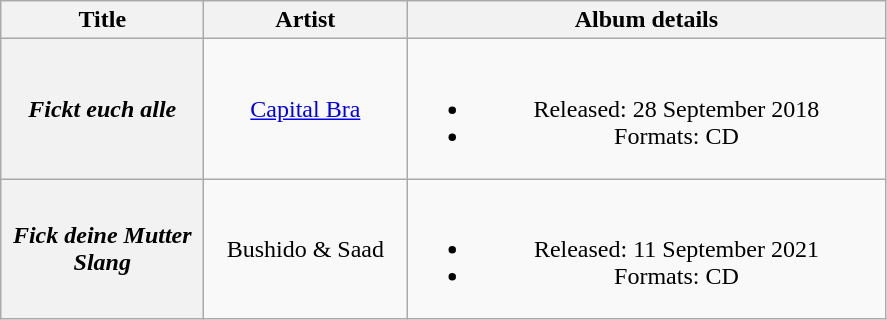<table class="wikitable plainrowheaders" style="text-align:center;">
<tr>
<th scope="col" style="width:8em;">Title</th>
<th scope="col" style="width:8em;">Artist</th>
<th scope="col" style="width:19.5em;">Album details</th>
</tr>
<tr>
<th scope="row"><em>Fickt euch alle</em></th>
<td><a href='#'>Capital Bra</a></td>
<td><br><ul><li>Released: 28 September 2018</li><li>Formats: CD</li></ul></td>
</tr>
<tr>
<th scope="row"><em>Fick deine Mutter Slang</em></th>
<td>Bushido & Saad</td>
<td><br><ul><li>Released: 11 September 2021</li><li>Formats: CD</li></ul></td>
</tr>
</table>
